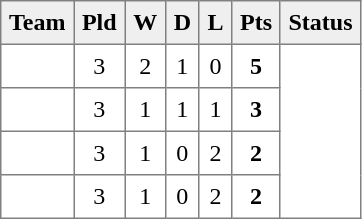<table style=border-collapse:collapse border=1 cellspacing=0 cellpadding=5>
<tr align=center bgcolor=#efefef>
<th>Team</th>
<th>Pld</th>
<th>W</th>
<th>D</th>
<th>L</th>
<th>Pts</th>
<th>Status</th>
</tr>
<tr align=center style="background:#FFFFFF;">
<td style="text-align:left;"> </td>
<td>3</td>
<td>2</td>
<td>1</td>
<td>0</td>
<td><strong>5</strong></td>
<td rowspan=4></td>
</tr>
<tr align=center style="background:#FFFFFF;">
<td style="text-align:left;"> </td>
<td>3</td>
<td>1</td>
<td>1</td>
<td>1</td>
<td><strong>3</strong></td>
</tr>
<tr align=center style="background:#FFFFFF;">
<td style="text-align:left;"> </td>
<td>3</td>
<td>1</td>
<td>0</td>
<td>2</td>
<td><strong>2</strong></td>
</tr>
<tr align=center style="background:#FFFFFF;">
<td style="text-align:left;"> </td>
<td>3</td>
<td>1</td>
<td>0</td>
<td>2</td>
<td><strong>2</strong></td>
</tr>
</table>
